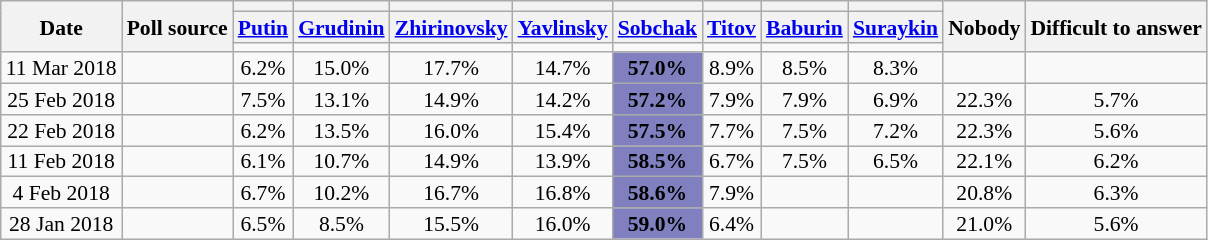<table class="wikitable" style="text-align:center; font-size:90%; line-height:14px">
<tr>
<th rowspan=3>Date</th>
<th rowspan=3>Poll source</th>
<th></th>
<th></th>
<th></th>
<th></th>
<th></th>
<th></th>
<th></th>
<th></th>
<th rowspan=3>Nobody</th>
<th rowspan=3>Difficult to answer</th>
</tr>
<tr>
<th><a href='#'>Putin</a></th>
<th><a href='#'>Grudinin</a></th>
<th><a href='#'>Zhirinovsky</a></th>
<th><a href='#'>Yavlinsky</a></th>
<th><a href='#'>Sobchak</a></th>
<th><a href='#'>Titov</a></th>
<th><a href='#'>Baburin</a></th>
<th><a href='#'>Suraykin</a></th>
</tr>
<tr>
<td bgcolor=></td>
<td bgcolor=></td>
<td bgcolor=></td>
<td bgcolor=></td>
<td bgcolor=></td>
<td bgcolor=></td>
<td bgcolor=></td>
<td bgcolor=></td>
</tr>
<tr>
<td>11 Mar 2018</td>
<td></td>
<td style="background:#">6.2%</td>
<td>15.0%</td>
<td>17.7%</td>
<td>14.7%</td>
<td style="background:#8080C0"><strong>57.0%</strong></td>
<td>8.9%</td>
<td>8.5%</td>
<td>8.3%</td>
<td></td>
<td></td>
</tr>
<tr>
<td>25 Feb 2018</td>
<td></td>
<td style="background:#">7.5%</td>
<td>13.1%</td>
<td>14.9%</td>
<td>14.2%</td>
<td style="background:#8080C0"><strong>57.2%</strong></td>
<td>7.9%</td>
<td>7.9%</td>
<td>6.9%</td>
<td>22.3%</td>
<td>5.7%</td>
</tr>
<tr>
<td>22 Feb 2018</td>
<td></td>
<td style="background:#">6.2%</td>
<td>13.5%</td>
<td>16.0%</td>
<td>15.4%</td>
<td style="background:#8080C0"><strong>57.5%</strong></td>
<td>7.7%</td>
<td>7.5%</td>
<td>7.2%</td>
<td>22.3%</td>
<td>5.6%</td>
</tr>
<tr>
<td>11 Feb 2018</td>
<td></td>
<td style="background:#">6.1%</td>
<td>10.7%</td>
<td>14.9%</td>
<td>13.9%</td>
<td style="background:#8080C0"><strong>58.5%</strong></td>
<td>6.7%</td>
<td>7.5%</td>
<td>6.5%</td>
<td>22.1%</td>
<td>6.2%</td>
</tr>
<tr>
<td>4 Feb 2018</td>
<td></td>
<td style="background:#">6.7%</td>
<td>10.2%</td>
<td>16.7%</td>
<td>16.8%</td>
<td style="background:#8080C0"><strong>58.6%</strong></td>
<td>7.9%</td>
<td></td>
<td></td>
<td>20.8%</td>
<td>6.3%</td>
</tr>
<tr>
<td>28 Jan 2018</td>
<td></td>
<td style="background:#">6.5%</td>
<td>8.5%</td>
<td>15.5%</td>
<td>16.0%</td>
<td style="background:#8080C0"><strong>59.0%</strong></td>
<td>6.4%</td>
<td></td>
<td></td>
<td>21.0%</td>
<td>5.6%</td>
</tr>
</table>
